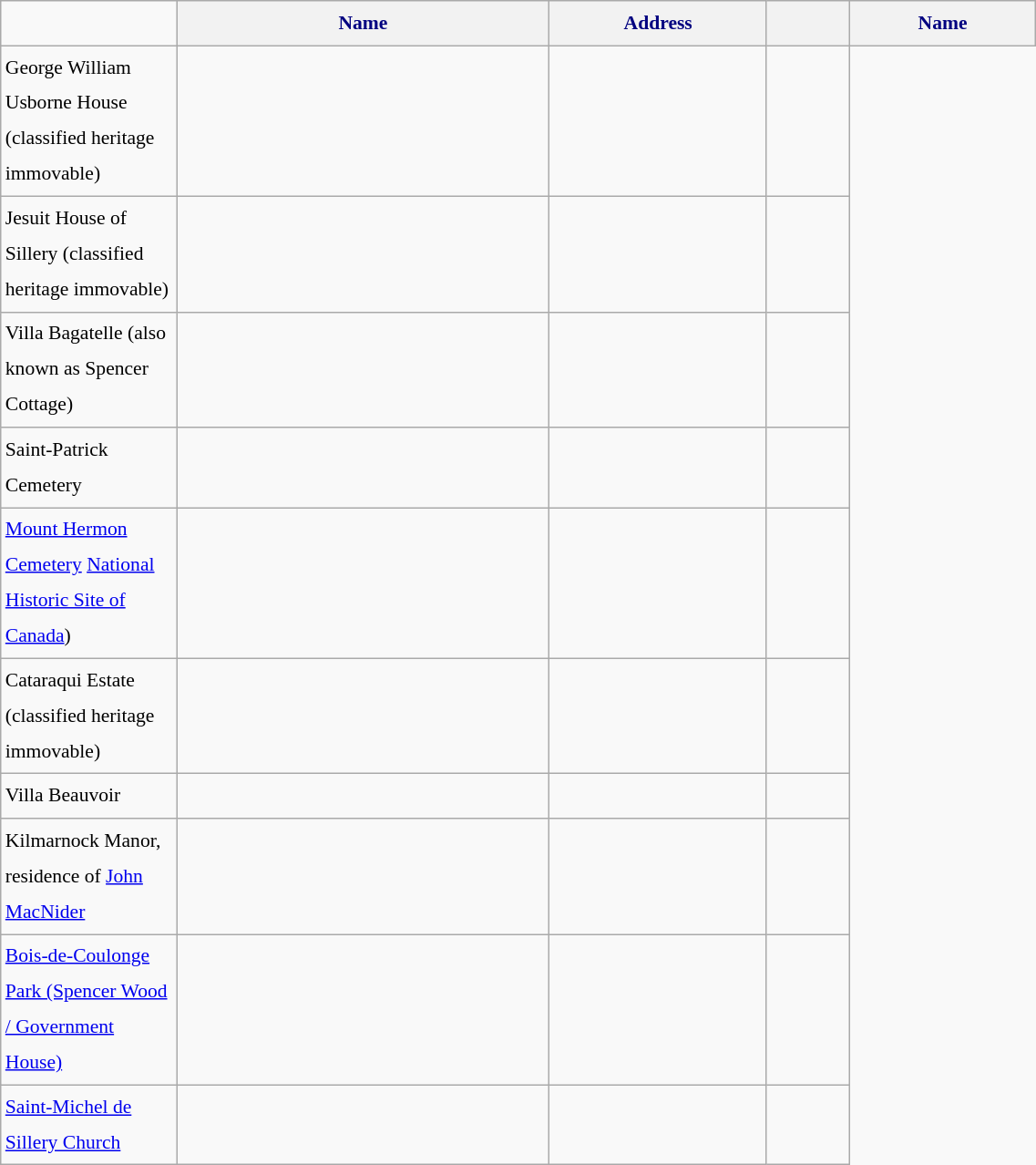<table class="wikitable sortable" style="font-size:90%;width:60%;border:80px;text-align:left;line-height:180%;">
<tr>
<td></td>
<th !  style="background:#f2f2f2; color:navy; width:36%;">Name</th>
<th !  style="background:#f2f2f2; color:navy; width:21%;">Address</th>
<th !  style="background:#f2f2f2; color:navy; width:8%;"></th>
<th !  style="background:#f2f2f2; color:navy; width:18%;">Name </th>
</tr>
<tr>
<td>George William Usborne House (classified heritage immovable)</td>
<td></td>
<td></td>
<td></td>
</tr>
<tr>
<td>Jesuit House of Sillery (classified heritage immovable)</td>
<td></td>
<td></td>
<td></td>
</tr>
<tr>
<td>Villa Bagatelle (also known as Spencer Cottage)</td>
<td></td>
<td></td>
<td></td>
</tr>
<tr>
<td>Saint-Patrick Cemetery</td>
<td></td>
<td></td>
<td></td>
</tr>
<tr>
<td><a href='#'>Mount Hermon Cemetery</a> <a href='#'>National Historic Site of Canada</a>)</td>
<td></td>
<td></td>
<td></td>
</tr>
<tr>
<td>Cataraqui Estate (classified heritage immovable)</td>
<td></td>
<td></td>
<td></td>
</tr>
<tr>
<td>Villa Beauvoir</td>
<td></td>
<td></td>
<td></td>
</tr>
<tr>
<td>Kilmarnock Manor, residence of <a href='#'>John MacNider</a></td>
<td></td>
<td></td>
<td></td>
</tr>
<tr>
<td><a href='#'>Bois-de-Coulonge Park (Spencer Wood / Government House)</a></td>
<td></td>
<td></td>
<td></td>
</tr>
<tr>
<td><a href='#'>Saint-Michel de Sillery Church</a></td>
<td></td>
<td></td>
<td></td>
</tr>
</table>
